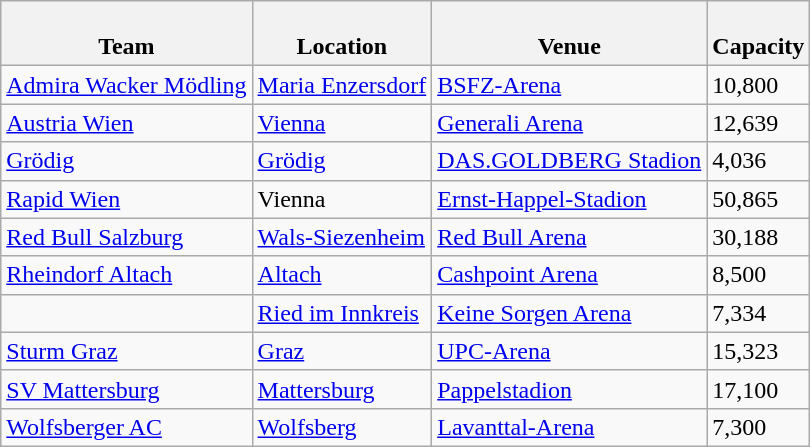<table class="wikitable sortable">
<tr>
<th><br>Team</th>
<th><br>Location</th>
<th><br>Venue</th>
<th><br>Capacity</th>
</tr>
<tr>
<td><a href='#'>Admira Wacker Mödling</a></td>
<td><a href='#'>Maria Enzersdorf</a></td>
<td><a href='#'>BSFZ-Arena</a></td>
<td>10,800</td>
</tr>
<tr>
<td><a href='#'>Austria Wien</a></td>
<td><a href='#'>Vienna</a></td>
<td><a href='#'>Generali Arena</a></td>
<td>12,639</td>
</tr>
<tr>
<td><a href='#'>Grödig</a></td>
<td><a href='#'>Grödig</a></td>
<td><a href='#'>DAS.GOLDBERG Stadion</a></td>
<td>4,036</td>
</tr>
<tr>
<td><a href='#'>Rapid Wien</a></td>
<td>Vienna</td>
<td><a href='#'>Ernst-Happel-Stadion</a></td>
<td>50,865</td>
</tr>
<tr>
<td><a href='#'>Red Bull Salzburg</a></td>
<td><a href='#'>Wals-Siezenheim</a></td>
<td><a href='#'>Red Bull Arena</a></td>
<td>30,188</td>
</tr>
<tr>
<td><a href='#'>Rheindorf Altach</a></td>
<td><a href='#'>Altach</a></td>
<td><a href='#'>Cashpoint Arena</a></td>
<td>8,500</td>
</tr>
<tr>
<td></td>
<td><a href='#'>Ried im Innkreis</a></td>
<td><a href='#'>Keine Sorgen Arena</a></td>
<td>7,334</td>
</tr>
<tr>
<td><a href='#'>Sturm Graz</a></td>
<td><a href='#'>Graz</a></td>
<td><a href='#'>UPC-Arena</a></td>
<td>15,323</td>
</tr>
<tr>
<td><a href='#'>SV Mattersburg</a></td>
<td><a href='#'>Mattersburg</a></td>
<td><a href='#'>Pappelstadion</a></td>
<td>17,100</td>
</tr>
<tr>
<td><a href='#'>Wolfsberger AC</a></td>
<td><a href='#'>Wolfsberg</a></td>
<td><a href='#'>Lavanttal-Arena</a></td>
<td>7,300</td>
</tr>
</table>
